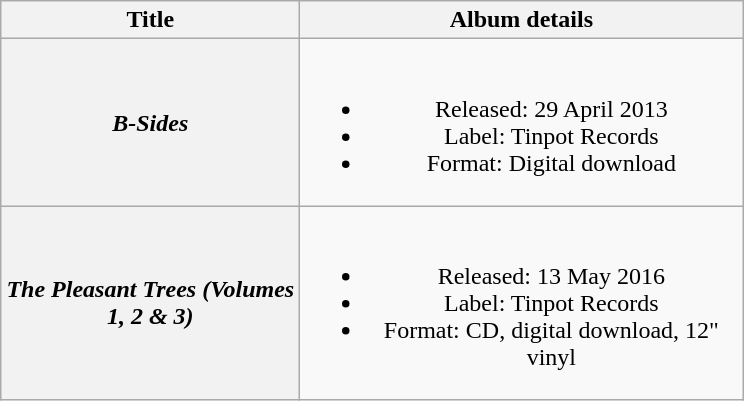<table class="wikitable plainrowheaders" style="text-align:center;">
<tr>
<th scope="col" style="width:12em;">Title</th>
<th scope="col" style="width:18em;">Album details</th>
</tr>
<tr>
<th scope="row"><em>B-Sides</em></th>
<td><br><ul><li>Released: 29 April 2013</li><li>Label: Tinpot Records</li><li>Format: Digital download</li></ul></td>
</tr>
<tr>
<th scope="row"><em>The Pleasant Trees (Volumes 1, 2 & 3)</em></th>
<td><br><ul><li>Released: 13 May 2016</li><li>Label: Tinpot Records</li><li>Format: CD, digital download, 12" vinyl</li></ul></td>
</tr>
</table>
